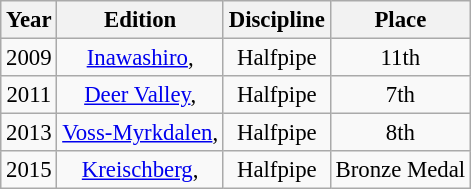<table class="wikitable" style="text-align:center; font-size:95%;">
<tr>
<th>Year</th>
<th>Edition</th>
<th>Discipline</th>
<th>Place</th>
</tr>
<tr>
<td>2009</td>
<td><a href='#'>Inawashiro</a>, </td>
<td>Halfpipe</td>
<td>11th</td>
</tr>
<tr>
<td>2011</td>
<td><a href='#'>Deer Valley</a>, </td>
<td>Halfpipe</td>
<td>7th</td>
</tr>
<tr>
<td>2013</td>
<td><a href='#'>Voss-Myrkdalen</a>, </td>
<td>Halfpipe</td>
<td>8th</td>
</tr>
<tr>
<td>2015</td>
<td><a href='#'>Kreischberg</a>, </td>
<td>Halfpipe</td>
<td> Bronze Medal</td>
</tr>
</table>
